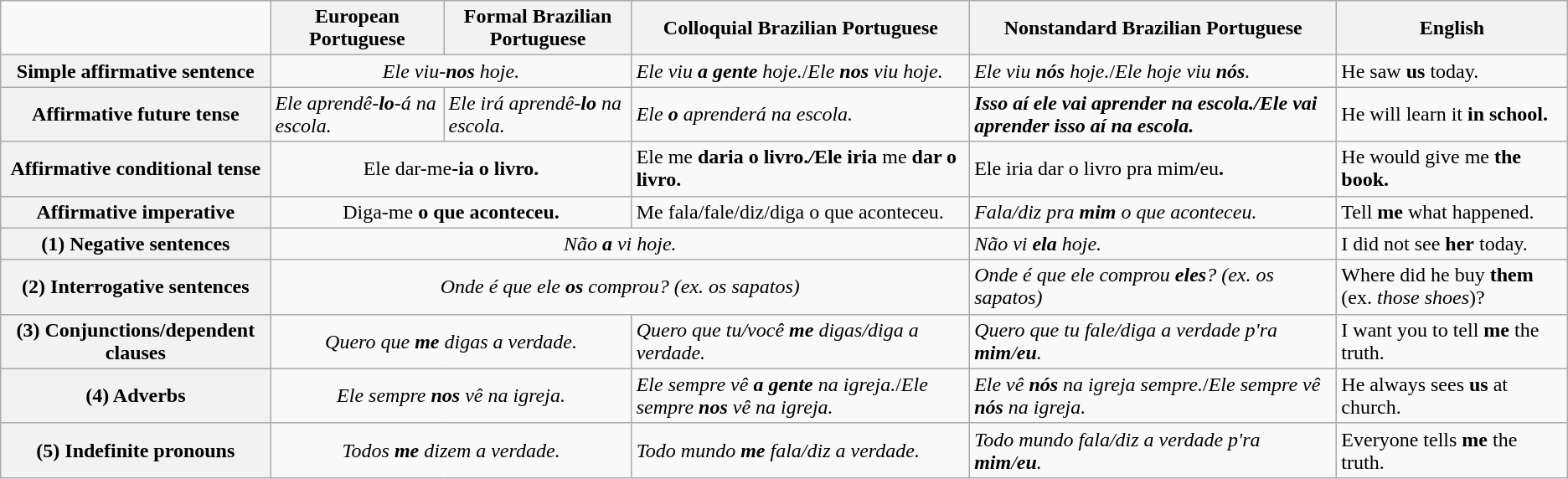<table class="wikitable">
<tr>
<td></td>
<th>European Portuguese</th>
<th>Formal Brazilian Portuguese</th>
<th>Colloquial Brazilian Portuguese</th>
<th>Nonstandard Brazilian Portuguese</th>
<th>English</th>
</tr>
<tr>
<th>Simple affirmative sentence</th>
<td colspan="2" style="text-align:center;"><em>Ele viu-<strong>nos</strong> hoje.</em></td>
<td><em>Ele viu <strong>a gente</strong> hoje.</em>/<em>Ele <strong>nos</strong> viu hoje.</em></td>
<td><em>Ele viu <strong>nós</strong> hoje.</em>/<em>Ele hoje viu <strong>nós</strong>.</em></td>
<td>He saw <strong>us</strong> today.</td>
</tr>
<tr>
<th>Affirmative future tense</th>
<td><em>Ele aprendê-<strong>lo</strong>-á na escola.</em></td>
<td><em>Ele irá aprendê-<strong>lo</strong> na escola.</em></td>
<td><em>Ele <strong>o</strong> aprenderá na escola.</em></td>
<td><strong><em>Isso aí<strong> ele vai aprender na escola.<em>/</em>Ele vai aprender </strong>isso aí<strong> na escola.<em></td>
<td>He will learn </strong>it<strong> in school.</td>
</tr>
<tr>
<th>Affirmative conditional tense</th>
<td colspan="2" style="text-align:center;"></em>Ele dar-</strong>me<strong>-ia o livro.<em></td>
<td></em>Ele </strong>me<strong> daria o livro.<em>/</em>Ele iria </strong>me<strong> dar o livro.<em></td>
<td></em>Ele iria dar o livro pra </strong>mim<strong>/</strong>eu<strong>.<em></td>
<td>He would give </strong>me<strong> the book.</td>
</tr>
<tr>
<th>Affirmative imperative</th>
<td colspan="2" style="text-align:center;"></em>Diga-</strong>me<strong> o que aconteceu.<em></td>
<td></em></strong>Me</strong> fala/fale/diz/diga o que aconteceu.</em></td>
<td><em>Fala/diz pra <strong>mim</strong> o que aconteceu.</em></td>
<td>Tell <strong>me</strong> what happened.</td>
</tr>
<tr>
<th>(1) Negative sentences</th>
<td colspan="3" style="text-align:center;"><em>Não <strong>a</strong> vi hoje.</em></td>
<td><em>Não vi <strong>ela</strong> hoje.</em></td>
<td>I did not see <strong>her</strong> today.</td>
</tr>
<tr>
<th>(2) Interrogative sentences</th>
<td colspan="3" style="text-align:center;"><em>Onde é que ele <strong>os</strong> comprou? (ex. os sapatos)</em></td>
<td><em>Onde é que ele comprou <strong>eles</strong>? (ex. os sapatos)</em></td>
<td>Where did he buy <strong>them</strong> (ex. <em>those shoes</em>)?</td>
</tr>
<tr>
<th>(3) Conjunctions/dependent clauses</th>
<td colspan="2" style="text-align:center;"><em>Quero que <strong>me</strong> digas a verdade.</em></td>
<td><em>Quero que tu/você <strong>me</strong>  digas/diga a verdade.</em></td>
<td><em>Quero que tu fale/diga a verdade p'ra <strong>mim</strong>/<strong>eu</strong>.</em></td>
<td>I want you to tell <strong>me</strong> the truth.</td>
</tr>
<tr>
<th>(4) Adverbs</th>
<td colspan="2" style="text-align:center;"><em>Ele sempre <strong>nos</strong> vê na igreja.</em></td>
<td><em>Ele sempre vê <strong>a gente</strong> na igreja.</em>/<em>Ele sempre <strong>nos</strong> vê na igreja.</em></td>
<td><em>Ele vê <strong>nós</strong> na igreja sempre.</em>/<em>Ele sempre vê <strong>nós</strong> na igreja.</em></td>
<td>He always sees <strong>us</strong> at church.</td>
</tr>
<tr>
<th>(5) Indefinite pronouns</th>
<td colspan="2" style="text-align:center;"><em>Todos  <strong>me</strong> dizem a verdade.</em></td>
<td><em>Todo mundo <strong>me</strong> fala/diz a verdade.</em></td>
<td><em>Todo mundo fala/diz a verdade p'ra <strong>mim</strong>/<strong>eu</strong>.</em></td>
<td>Everyone tells <strong>me</strong> the truth.</td>
</tr>
</table>
